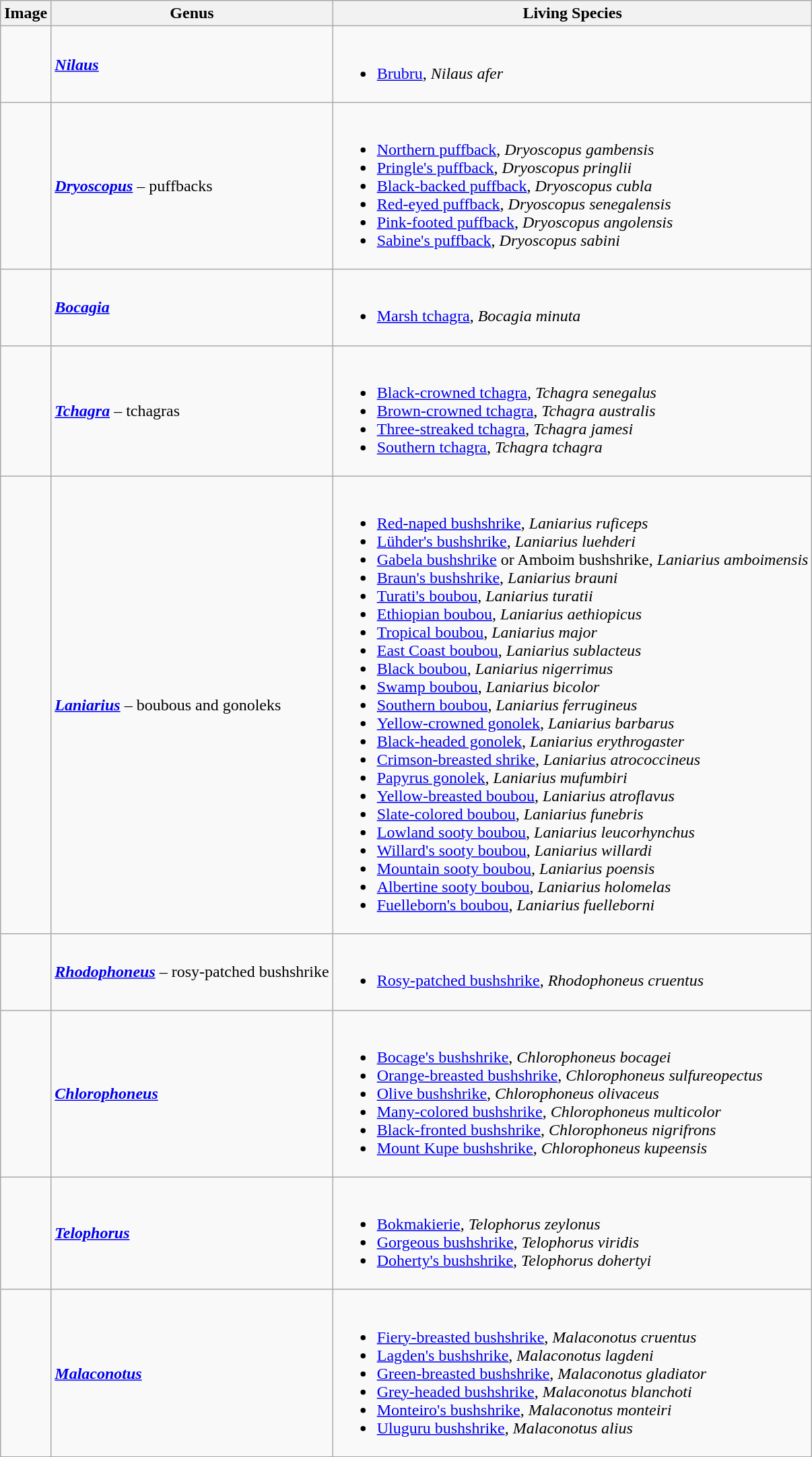<table class="wikitable">
<tr>
<th>Image</th>
<th>Genus</th>
<th>Living Species</th>
</tr>
<tr>
<td></td>
<td><strong><em><a href='#'>Nilaus</a></em></strong> </td>
<td><br><ul><li><a href='#'>Brubru</a>, <em>Nilaus afer</em></li></ul></td>
</tr>
<tr>
<td></td>
<td><strong><em><a href='#'>Dryoscopus</a></em></strong>   – puffbacks</td>
<td><br><ul><li><a href='#'>Northern puffback</a>, <em>Dryoscopus gambensis</em></li><li><a href='#'>Pringle's puffback</a>, <em>Dryoscopus pringlii</em></li><li><a href='#'>Black-backed puffback</a>, <em>Dryoscopus cubla</em></li><li><a href='#'>Red-eyed puffback</a>, <em>Dryoscopus senegalensis</em></li><li><a href='#'>Pink-footed puffback</a>, <em>Dryoscopus angolensis</em></li><li><a href='#'>Sabine's puffback</a>, <em>Dryoscopus sabini</em></li></ul></td>
</tr>
<tr>
<td></td>
<td><strong><em><a href='#'>Bocagia</a></em></strong> </td>
<td><br><ul><li><a href='#'>Marsh tchagra</a>, <em>Bocagia minuta</em></li></ul></td>
</tr>
<tr>
<td></td>
<td><strong><em><a href='#'>Tchagra</a></em></strong>  – tchagras</td>
<td><br><ul><li><a href='#'>Black-crowned tchagra</a>, <em>Tchagra senegalus</em></li><li><a href='#'>Brown-crowned tchagra</a>, <em>Tchagra australis</em></li><li><a href='#'>Three-streaked tchagra</a>, <em>Tchagra jamesi</em></li><li><a href='#'>Southern tchagra</a>, <em>Tchagra tchagra</em></li></ul></td>
</tr>
<tr>
<td></td>
<td><strong><em><a href='#'>Laniarius</a></em></strong>   – boubous and gonoleks</td>
<td><br><ul><li><a href='#'>Red-naped bushshrike</a>, <em>Laniarius ruficeps</em></li><li><a href='#'>Lühder's bushshrike</a>, <em>Laniarius luehderi</em></li><li><a href='#'>Gabela bushshrike</a> or Amboim bushshrike, <em>Laniarius amboimensis</em></li><li><a href='#'>Braun's bushshrike</a>, <em>Laniarius brauni</em></li><li><a href='#'>Turati's boubou</a>, <em>Laniarius turatii</em></li><li><a href='#'>Ethiopian boubou</a>, <em>Laniarius aethiopicus</em></li><li><a href='#'>Tropical boubou</a>, <em>Laniarius major</em></li><li><a href='#'>East Coast boubou</a>, <em>Laniarius sublacteus</em></li><li><a href='#'>Black boubou</a>, <em>Laniarius nigerrimus</em></li><li><a href='#'>Swamp boubou</a>, <em>Laniarius bicolor</em></li><li><a href='#'>Southern boubou</a>, <em>Laniarius ferrugineus</em></li><li><a href='#'>Yellow-crowned gonolek</a>, <em>Laniarius barbarus</em></li><li><a href='#'>Black-headed gonolek</a>, <em>Laniarius erythrogaster</em></li><li><a href='#'>Crimson-breasted shrike</a>, <em>Laniarius atrococcineus</em></li><li><a href='#'>Papyrus gonolek</a>, <em>Laniarius mufumbiri</em></li><li><a href='#'>Yellow-breasted boubou</a>, <em>Laniarius atroflavus</em></li><li><a href='#'>Slate-colored boubou</a>, <em>Laniarius funebris</em></li><li><a href='#'>Lowland sooty boubou</a>, <em>Laniarius leucorhynchus</em></li><li><a href='#'>Willard's sooty boubou</a>, <em>Laniarius willardi</em></li><li><a href='#'>Mountain sooty boubou</a>, <em>Laniarius poensis</em></li><li><a href='#'>Albertine sooty boubou</a>, <em>Laniarius holomelas</em></li><li><a href='#'>Fuelleborn's boubou</a>, <em>Laniarius fuelleborni</em></li></ul></td>
</tr>
<tr>
<td></td>
<td><strong><em><a href='#'>Rhodophoneus</a></em></strong>  – rosy-patched bushshrike</td>
<td><br><ul><li><a href='#'>Rosy-patched bushshrike</a>, <em>Rhodophoneus cruentus</em></li></ul></td>
</tr>
<tr>
<td></td>
<td><strong><em><a href='#'>Chlorophoneus</a></em></strong> </td>
<td><br><ul><li><a href='#'>Bocage's bushshrike</a>, <em>Chlorophoneus bocagei</em></li><li><a href='#'>Orange-breasted bushshrike</a>, <em>Chlorophoneus sulfureopectus</em></li><li><a href='#'>Olive bushshrike</a>, <em>Chlorophoneus olivaceus</em></li><li><a href='#'>Many-colored bushshrike</a>, <em>Chlorophoneus multicolor</em></li><li><a href='#'>Black-fronted bushshrike</a>, <em>Chlorophoneus nigrifrons</em></li><li><a href='#'>Mount Kupe bushshrike</a>, <em>Chlorophoneus kupeensis</em></li></ul></td>
</tr>
<tr>
<td></td>
<td><strong><em><a href='#'>Telophorus</a></em></strong> </td>
<td><br><ul><li><a href='#'>Bokmakierie</a>, <em>Telophorus zeylonus</em></li><li><a href='#'>Gorgeous bushshrike</a>, <em>Telophorus viridis</em></li><li><a href='#'>Doherty's bushshrike</a>, <em>Telophorus dohertyi</em></li></ul></td>
</tr>
<tr>
<td></td>
<td><strong><em><a href='#'>Malaconotus</a></em></strong> </td>
<td><br><ul><li><a href='#'>Fiery-breasted bushshrike</a>, <em>Malaconotus cruentus</em></li><li><a href='#'>Lagden's bushshrike</a>, <em>Malaconotus lagdeni</em></li><li><a href='#'>Green-breasted bushshrike</a>, <em>Malaconotus gladiator</em></li><li><a href='#'>Grey-headed bushshrike</a>, <em>Malaconotus blanchoti</em></li><li><a href='#'>Monteiro's bushshrike</a>, <em>Malaconotus monteiri</em></li><li><a href='#'>Uluguru bushshrike</a>, <em>Malaconotus alius</em></li></ul></td>
</tr>
<tr>
</tr>
</table>
